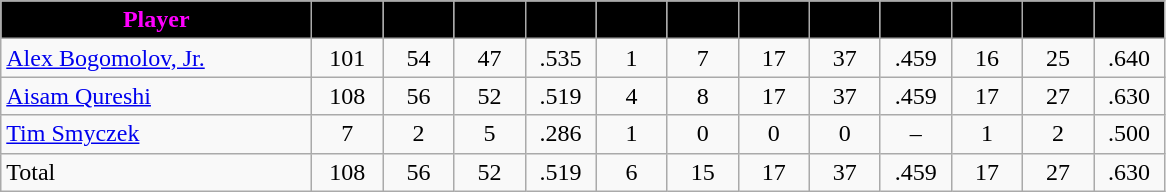<table class="wikitable" style="text-align:center">
<tr>
<th style="background:black; color:magenta" width="200px">Player</th>
<th style="background:black; color:magenta" width="40px"></th>
<th style="background:black; color:magenta" width="40px"></th>
<th style="background:black; color:magenta" width="40px"></th>
<th style="background:black; color:magenta" width="40px"></th>
<th style="background:black; color:magenta" width="40px"></th>
<th style="background:black; color:magenta" width="40px"></th>
<th style="background:black; color:magenta" width="40px"></th>
<th style="background:black; color:magenta" width="40px"></th>
<th style="background:black; color:magenta" width="40px"></th>
<th style="background:black; color:magenta" width="40px"></th>
<th style="background:black; color:magenta" width="40px"></th>
<th style="background:black; color:magenta" width="40px"></th>
</tr>
<tr>
<td style="text-align:left"><a href='#'>Alex Bogomolov, Jr.</a></td>
<td>101</td>
<td>54</td>
<td>47</td>
<td>.535</td>
<td>1</td>
<td>7</td>
<td>17</td>
<td>37</td>
<td>.459</td>
<td>16</td>
<td>25</td>
<td>.640</td>
</tr>
<tr>
<td style="text-align:left"><a href='#'>Aisam Qureshi</a></td>
<td>108</td>
<td>56</td>
<td>52</td>
<td>.519</td>
<td>4</td>
<td>8</td>
<td>17</td>
<td>37</td>
<td>.459</td>
<td>17</td>
<td>27</td>
<td>.630</td>
</tr>
<tr>
<td style="text-align:left"><a href='#'>Tim Smyczek</a></td>
<td>7</td>
<td>2</td>
<td>5</td>
<td>.286</td>
<td>1</td>
<td>0</td>
<td>0</td>
<td>0</td>
<td>–</td>
<td>1</td>
<td>2</td>
<td>.500</td>
</tr>
<tr>
<td style="text-align:left">Total</td>
<td>108</td>
<td>56</td>
<td>52</td>
<td>.519</td>
<td>6</td>
<td>15</td>
<td>17</td>
<td>37</td>
<td>.459</td>
<td>17</td>
<td>27</td>
<td>.630</td>
</tr>
</table>
